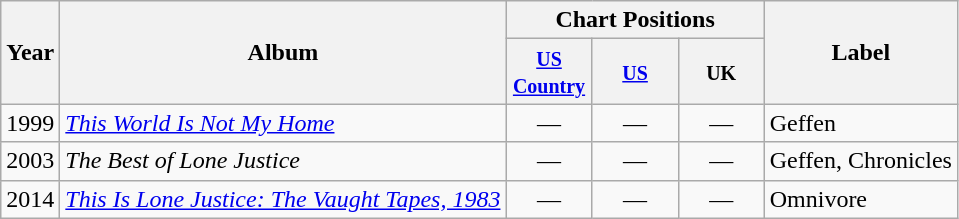<table class="wikitable">
<tr>
<th rowspan="2">Year</th>
<th rowspan="2">Album</th>
<th colspan="3">Chart Positions</th>
<th rowspan="2">Label</th>
</tr>
<tr>
<th style="width:50px;"><small><a href='#'>US Country</a></small></th>
<th style="width:50px;"><small><a href='#'>US</a></small></th>
<th style="width:50px;"><small>UK</small></th>
</tr>
<tr>
<td>1999</td>
<td><em><a href='#'>This World Is Not My Home</a></em></td>
<td style="text-align:center;">—</td>
<td style="text-align:center;">—</td>
<td style="text-align:center;">—</td>
<td>Geffen</td>
</tr>
<tr>
<td>2003</td>
<td><em>The Best of Lone Justice</em></td>
<td style="text-align:center;">—</td>
<td style="text-align:center;">—</td>
<td style="text-align:center;">—</td>
<td>Geffen, Chronicles</td>
</tr>
<tr>
<td>2014</td>
<td><em><a href='#'>This Is Lone Justice: The Vaught Tapes, 1983</a></em></td>
<td style="text-align:center;">—</td>
<td style="text-align:center;">—</td>
<td style="text-align:center;">—</td>
<td>Omnivore</td>
</tr>
</table>
